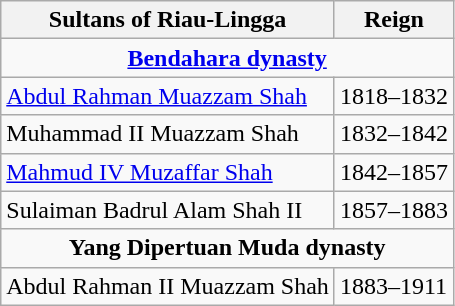<table class="wikitable">
<tr>
<th>Sultans of Riau-Lingga</th>
<th>Reign</th>
</tr>
<tr>
<td colspan="2" style="text-align:center;"><strong><a href='#'>Bendahara dynasty</a></strong></td>
</tr>
<tr>
<td><a href='#'>Abdul Rahman Muazzam Shah</a></td>
<td>1818–1832</td>
</tr>
<tr>
<td>Muhammad II Muazzam Shah</td>
<td>1832–1842</td>
</tr>
<tr>
<td><a href='#'>Mahmud IV Muzaffar Shah</a></td>
<td>1842–1857</td>
</tr>
<tr>
<td>Sulaiman Badrul Alam Shah II</td>
<td>1857–1883</td>
</tr>
<tr>
<td colspan="2" style="text-align:center;"><strong>Yang Dipertuan Muda dynasty</strong></td>
</tr>
<tr>
<td>Abdul Rahman II Muazzam Shah</td>
<td>1883–1911</td>
</tr>
</table>
